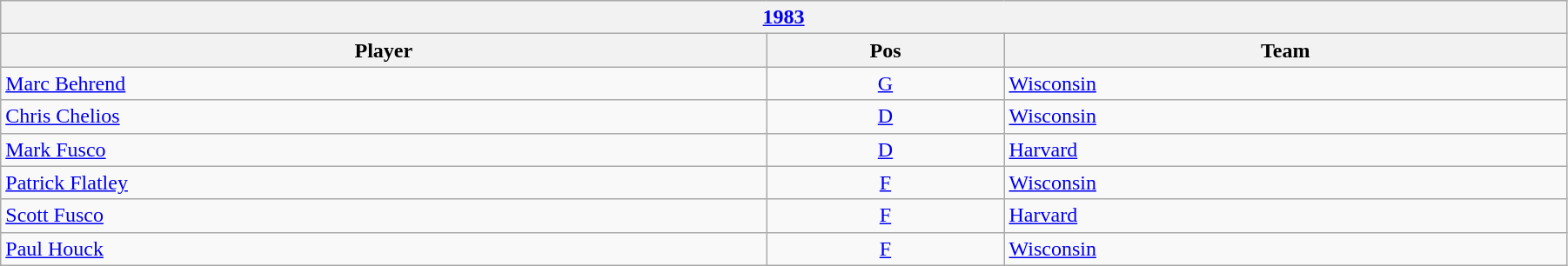<table class="wikitable" width=95%>
<tr>
<th colspan=3><a href='#'>1983</a></th>
</tr>
<tr>
<th>Player</th>
<th>Pos</th>
<th>Team</th>
</tr>
<tr>
<td><a href='#'>Marc Behrend</a></td>
<td style="text-align:center;"><a href='#'>G</a></td>
<td><a href='#'>Wisconsin</a></td>
</tr>
<tr>
<td><a href='#'>Chris Chelios</a></td>
<td style="text-align:center;"><a href='#'>D</a></td>
<td><a href='#'>Wisconsin</a></td>
</tr>
<tr>
<td><a href='#'>Mark Fusco</a></td>
<td style="text-align:center;"><a href='#'>D</a></td>
<td><a href='#'>Harvard</a></td>
</tr>
<tr>
<td><a href='#'>Patrick Flatley</a></td>
<td style="text-align:center;"><a href='#'>F</a></td>
<td><a href='#'>Wisconsin</a></td>
</tr>
<tr>
<td><a href='#'>Scott Fusco</a></td>
<td style="text-align:center;"><a href='#'>F</a></td>
<td><a href='#'>Harvard</a></td>
</tr>
<tr>
<td><a href='#'>Paul Houck</a></td>
<td style="text-align:center;"><a href='#'>F</a></td>
<td><a href='#'>Wisconsin</a></td>
</tr>
</table>
